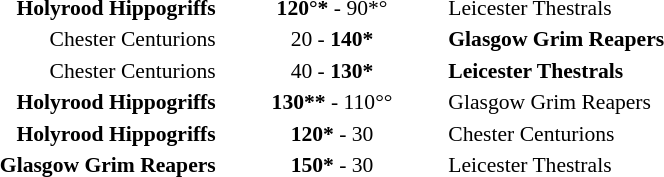<table width="100%" cellspacing="1">
<tr>
<th width="20%"></th>
<th width="12%"></th>
<th width="20%"></th>
<th></th>
</tr>
<tr>
</tr>
<tr style="font-size:90%">
<td align="right"><strong>Holyrood Hippogriffs</strong></td>
<td align="center"><strong>120°*</strong> - 90*°</td>
<td>Leicester Thestrals</td>
</tr>
<tr>
</tr>
<tr style="font-size:90%">
<td align="right">Chester Centurions</td>
<td align="center">20 - <strong>140*</strong></td>
<td><strong>Glasgow Grim Reapers</strong></td>
</tr>
<tr>
</tr>
<tr style="font-size:90%">
<td align="right">Chester Centurions</td>
<td align="center">40 - <strong>130*</strong></td>
<td><strong>Leicester Thestrals</strong></td>
</tr>
<tr>
</tr>
<tr style="font-size:90%">
<td align="right"><strong>Holyrood Hippogriffs</strong></td>
<td align="center"><strong>130**</strong> - 110°°</td>
<td>Glasgow Grim Reapers</td>
</tr>
<tr>
</tr>
<tr style="font-size:90%">
<td align="right"><strong>Holyrood Hippogriffs</strong></td>
<td align="center"><strong>120*</strong> - 30</td>
<td>Chester Centurions</td>
</tr>
<tr>
</tr>
<tr style="font-size:90%">
<td align="right"><strong>Glasgow Grim Reapers</strong></td>
<td align="center"><strong>150*</strong> - 30</td>
<td>Leicester Thestrals</td>
</tr>
</table>
